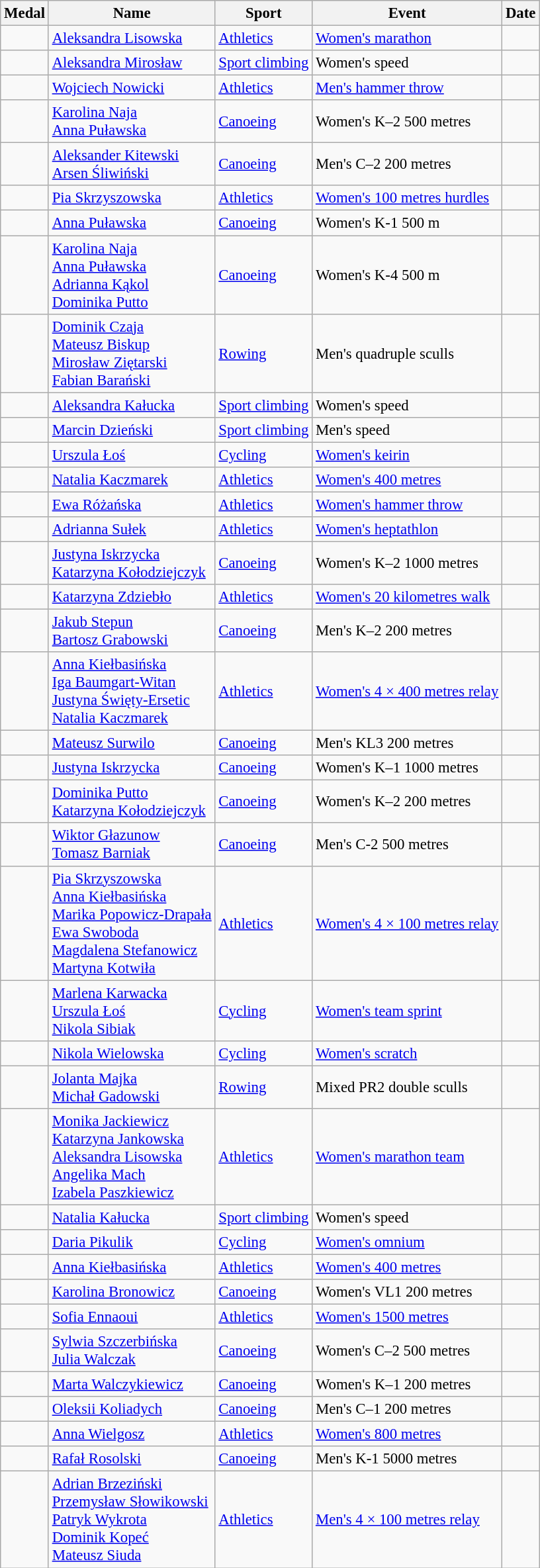<table class="wikitable sortable" style="font-size: 95%;">
<tr>
<th>Medal</th>
<th>Name</th>
<th>Sport</th>
<th>Event</th>
<th>Date</th>
</tr>
<tr>
<td></td>
<td><a href='#'>Aleksandra Lisowska</a></td>
<td><a href='#'>Athletics</a></td>
<td><a href='#'>Women's marathon</a></td>
<td></td>
</tr>
<tr>
<td></td>
<td><a href='#'>Aleksandra Mirosław</a></td>
<td><a href='#'>Sport climbing</a></td>
<td>Women's speed</td>
<td></td>
</tr>
<tr>
<td></td>
<td><a href='#'>Wojciech Nowicki</a></td>
<td><a href='#'>Athletics</a></td>
<td><a href='#'>Men's hammer throw</a></td>
<td></td>
</tr>
<tr>
<td></td>
<td><a href='#'>Karolina Naja</a><br><a href='#'>Anna Puławska</a></td>
<td><a href='#'>Canoeing</a></td>
<td>Women's K–2 500 metres</td>
<td></td>
</tr>
<tr>
<td></td>
<td><a href='#'>Aleksander Kitewski</a><br><a href='#'>Arsen Śliwiński</a></td>
<td><a href='#'>Canoeing</a></td>
<td>Men's C–2 200 metres</td>
<td></td>
</tr>
<tr>
<td></td>
<td><a href='#'>Pia Skrzyszowska</a></td>
<td><a href='#'>Athletics</a></td>
<td><a href='#'>Women's 100 metres hurdles</a></td>
<td></td>
</tr>
<tr>
<td></td>
<td><a href='#'>Anna Puławska</a></td>
<td><a href='#'>Canoeing</a></td>
<td>Women's K-1 500 m</td>
<td></td>
</tr>
<tr>
<td></td>
<td><a href='#'>Karolina Naja</a><br><a href='#'>Anna Puławska</a><br><a href='#'>Adrianna Kąkol</a><br><a href='#'>Dominika Putto</a></td>
<td><a href='#'>Canoeing</a></td>
<td>Women's K-4 500 m</td>
<td></td>
</tr>
<tr>
<td></td>
<td><a href='#'>Dominik Czaja</a><br><a href='#'>Mateusz Biskup</a><br><a href='#'>Mirosław Ziętarski</a><br><a href='#'>Fabian Barański</a></td>
<td><a href='#'>Rowing</a></td>
<td>Men's quadruple sculls</td>
<td></td>
</tr>
<tr>
<td></td>
<td><a href='#'>Aleksandra Kałucka</a></td>
<td><a href='#'>Sport climbing</a></td>
<td>Women's speed</td>
<td></td>
</tr>
<tr>
<td></td>
<td><a href='#'>Marcin Dzieński</a></td>
<td><a href='#'>Sport climbing</a></td>
<td>Men's speed</td>
<td></td>
</tr>
<tr>
<td></td>
<td><a href='#'>Urszula Łoś</a></td>
<td><a href='#'>Cycling</a></td>
<td><a href='#'>Women's keirin</a></td>
<td></td>
</tr>
<tr>
<td></td>
<td><a href='#'>Natalia Kaczmarek</a></td>
<td><a href='#'>Athletics</a></td>
<td><a href='#'>Women's 400 metres</a></td>
<td></td>
</tr>
<tr>
<td></td>
<td><a href='#'>Ewa Różańska</a></td>
<td><a href='#'>Athletics</a></td>
<td><a href='#'>Women's hammer throw</a></td>
<td></td>
</tr>
<tr>
<td></td>
<td><a href='#'>Adrianna Sułek</a></td>
<td><a href='#'>Athletics</a></td>
<td><a href='#'>Women's heptathlon</a></td>
<td></td>
</tr>
<tr>
<td></td>
<td><a href='#'>Justyna Iskrzycka</a><br><a href='#'>Katarzyna Kołodziejczyk</a></td>
<td><a href='#'>Canoeing</a></td>
<td>Women's K–2 1000 metres</td>
<td></td>
</tr>
<tr>
<td></td>
<td><a href='#'>Katarzyna Zdziebło</a></td>
<td><a href='#'>Athletics</a></td>
<td><a href='#'>Women's 20 kilometres walk</a></td>
<td></td>
</tr>
<tr>
<td></td>
<td><a href='#'>Jakub Stepun</a><br><a href='#'>Bartosz Grabowski</a></td>
<td><a href='#'>Canoeing</a></td>
<td>Men's K–2 200 metres</td>
<td></td>
</tr>
<tr>
<td></td>
<td><a href='#'>Anna Kiełbasińska</a><br><a href='#'>Iga Baumgart-Witan</a><br><a href='#'>Justyna Święty-Ersetic</a><br><a href='#'>Natalia Kaczmarek</a></td>
<td><a href='#'>Athletics</a></td>
<td><a href='#'>Women's 4 × 400 metres relay</a></td>
<td></td>
</tr>
<tr>
<td></td>
<td><a href='#'>Mateusz Surwilo</a></td>
<td><a href='#'>Canoeing</a></td>
<td>Men's KL3 200 metres</td>
<td></td>
</tr>
<tr>
<td></td>
<td><a href='#'>Justyna Iskrzycka</a></td>
<td><a href='#'>Canoeing</a></td>
<td>Women's K–1 1000 metres</td>
<td></td>
</tr>
<tr>
<td></td>
<td><a href='#'>Dominika Putto</a><br><a href='#'>Katarzyna Kołodziejczyk</a></td>
<td><a href='#'>Canoeing</a></td>
<td>Women's K–2 200 metres</td>
<td></td>
</tr>
<tr>
<td></td>
<td><a href='#'>Wiktor Głazunow</a><br><a href='#'>Tomasz Barniak</a></td>
<td><a href='#'>Canoeing</a></td>
<td>Men's C-2 500 metres</td>
<td></td>
</tr>
<tr>
<td></td>
<td><a href='#'>Pia Skrzyszowska</a> <br> <a href='#'>Anna Kiełbasińska</a><br> <a href='#'>Marika Popowicz-Drapała</a><br> <a href='#'>Ewa Swoboda</a><br> <a href='#'>Magdalena Stefanowicz</a><br><a href='#'>Martyna Kotwiła</a></td>
<td><a href='#'>Athletics</a></td>
<td><a href='#'>Women's 4 × 100 metres relay</a></td>
<td></td>
</tr>
<tr>
<td></td>
<td><a href='#'>Marlena Karwacka</a><br><a href='#'>Urszula Łoś</a><br><a href='#'>Nikola Sibiak</a></td>
<td><a href='#'>Cycling</a></td>
<td><a href='#'>Women's team sprint</a></td>
<td></td>
</tr>
<tr>
<td></td>
<td><a href='#'>Nikola Wielowska</a></td>
<td><a href='#'>Cycling</a></td>
<td><a href='#'>Women's scratch</a></td>
<td></td>
</tr>
<tr>
<td></td>
<td><a href='#'>Jolanta Majka</a><br><a href='#'>Michał Gadowski</a></td>
<td><a href='#'>Rowing</a></td>
<td>Mixed PR2 double sculls</td>
<td></td>
</tr>
<tr>
<td></td>
<td><a href='#'>Monika Jackiewicz</a><br><a href='#'>Katarzyna Jankowska</a><br><a href='#'>Aleksandra Lisowska</a><br><a href='#'>Angelika Mach</a><br><a href='#'>Izabela Paszkiewicz</a></td>
<td><a href='#'>Athletics</a></td>
<td><a href='#'>Women's marathon team</a></td>
<td></td>
</tr>
<tr>
<td></td>
<td><a href='#'>Natalia Kałucka</a></td>
<td><a href='#'>Sport climbing</a></td>
<td>Women's speed</td>
<td></td>
</tr>
<tr>
<td></td>
<td><a href='#'>Daria Pikulik</a></td>
<td><a href='#'>Cycling</a></td>
<td><a href='#'>Women's omnium</a></td>
<td></td>
</tr>
<tr>
<td></td>
<td><a href='#'>Anna Kiełbasińska</a></td>
<td><a href='#'>Athletics</a></td>
<td><a href='#'>Women's 400 metres</a></td>
<td></td>
</tr>
<tr>
<td></td>
<td><a href='#'>Karolina Bronowicz</a></td>
<td><a href='#'>Canoeing</a></td>
<td>Women's VL1 200 metres</td>
<td></td>
</tr>
<tr>
<td></td>
<td><a href='#'>Sofia Ennaoui</a></td>
<td><a href='#'>Athletics</a></td>
<td><a href='#'>Women's 1500 metres</a></td>
<td></td>
</tr>
<tr>
<td></td>
<td><a href='#'>Sylwia Szczerbińska</a><br><a href='#'>Julia Walczak</a></td>
<td><a href='#'>Canoeing</a></td>
<td>Women's C–2 500 metres</td>
<td></td>
</tr>
<tr>
<td></td>
<td><a href='#'>Marta Walczykiewicz</a></td>
<td><a href='#'>Canoeing</a></td>
<td>Women's K–1 200 metres</td>
<td></td>
</tr>
<tr>
<td></td>
<td><a href='#'>Oleksii Koliadych</a></td>
<td><a href='#'>Canoeing</a></td>
<td>Men's C–1 200 metres</td>
<td></td>
</tr>
<tr>
<td></td>
<td><a href='#'>Anna Wielgosz</a></td>
<td><a href='#'>Athletics</a></td>
<td><a href='#'>Women's 800 metres</a></td>
<td></td>
</tr>
<tr>
<td></td>
<td><a href='#'>Rafał Rosolski</a></td>
<td><a href='#'>Canoeing</a></td>
<td>Men's K-1 5000 metres</td>
<td></td>
</tr>
<tr>
<td></td>
<td><a href='#'>Adrian Brzeziński</a><br> <a href='#'>Przemysław Słowikowski</a><br> <a href='#'>Patryk Wykrota</a><br> <a href='#'>Dominik Kopeć</a><br> <a href='#'>Mateusz Siuda</a></td>
<td><a href='#'>Athletics</a></td>
<td><a href='#'>Men's 4 × 100 metres relay</a></td>
<td></td>
</tr>
</table>
